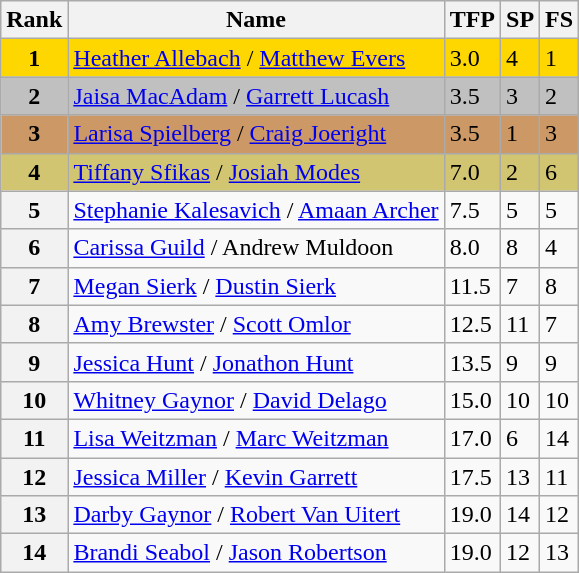<table class="wikitable sortable">
<tr>
<th>Rank</th>
<th>Name</th>
<th>TFP</th>
<th>SP</th>
<th>FS</th>
</tr>
<tr bgcolor="gold">
<td align="center"><strong>1</strong></td>
<td><a href='#'>Heather Allebach</a> / <a href='#'>Matthew Evers</a></td>
<td>3.0</td>
<td>4</td>
<td>1</td>
</tr>
<tr bgcolor="silver">
<td align="center"><strong>2</strong></td>
<td><a href='#'>Jaisa MacAdam</a> / <a href='#'>Garrett Lucash</a></td>
<td>3.5</td>
<td>3</td>
<td>2</td>
</tr>
<tr bgcolor="cc9966">
<td align="center"><strong>3</strong></td>
<td><a href='#'>Larisa Spielberg</a> / <a href='#'>Craig Joeright</a></td>
<td>3.5</td>
<td>1</td>
<td>3</td>
</tr>
<tr bgcolor="#d1c571">
<td align="center"><strong>4</strong></td>
<td><a href='#'>Tiffany Sfikas</a> / <a href='#'>Josiah Modes</a></td>
<td>7.0</td>
<td>2</td>
<td>6</td>
</tr>
<tr>
<th>5</th>
<td><a href='#'>Stephanie Kalesavich</a> / <a href='#'>Amaan Archer</a></td>
<td>7.5</td>
<td>5</td>
<td>5</td>
</tr>
<tr>
<th>6</th>
<td><a href='#'>Carissa Guild</a> / Andrew Muldoon</td>
<td>8.0</td>
<td>8</td>
<td>4</td>
</tr>
<tr>
<th>7</th>
<td><a href='#'>Megan Sierk</a> / <a href='#'>Dustin Sierk</a></td>
<td>11.5</td>
<td>7</td>
<td>8</td>
</tr>
<tr>
<th>8</th>
<td><a href='#'>Amy Brewster</a> / <a href='#'>Scott Omlor</a></td>
<td>12.5</td>
<td>11</td>
<td>7</td>
</tr>
<tr>
<th>9</th>
<td><a href='#'>Jessica Hunt</a> / <a href='#'>Jonathon Hunt</a></td>
<td>13.5</td>
<td>9</td>
<td>9</td>
</tr>
<tr>
<th>10</th>
<td><a href='#'>Whitney Gaynor</a> / <a href='#'>David Delago</a></td>
<td>15.0</td>
<td>10</td>
<td>10</td>
</tr>
<tr>
<th>11</th>
<td><a href='#'>Lisa Weitzman</a> / <a href='#'>Marc Weitzman</a></td>
<td>17.0</td>
<td>6</td>
<td>14</td>
</tr>
<tr>
<th>12</th>
<td><a href='#'>Jessica Miller</a> / <a href='#'>Kevin Garrett</a></td>
<td>17.5</td>
<td>13</td>
<td>11</td>
</tr>
<tr>
<th>13</th>
<td><a href='#'>Darby Gaynor</a> / <a href='#'>Robert Van Uitert</a></td>
<td>19.0</td>
<td>14</td>
<td>12</td>
</tr>
<tr>
<th>14</th>
<td><a href='#'>Brandi Seabol</a> / <a href='#'>Jason Robertson</a></td>
<td>19.0</td>
<td>12</td>
<td>13</td>
</tr>
</table>
